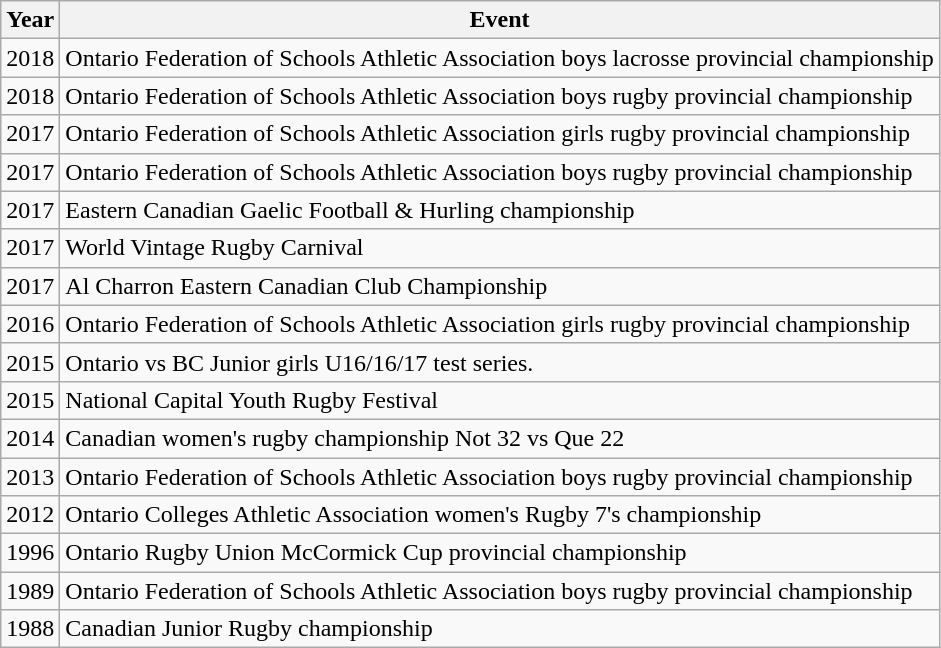<table class="wikitable">
<tr>
<th>Year</th>
<th>Event</th>
</tr>
<tr>
<td>2018</td>
<td>Ontario Federation of Schools Athletic Association boys lacrosse provincial championship</td>
</tr>
<tr>
<td>2018</td>
<td>Ontario Federation of Schools Athletic Association boys rugby provincial championship</td>
</tr>
<tr>
<td>2017</td>
<td>Ontario Federation of Schools Athletic Association girls rugby provincial championship</td>
</tr>
<tr>
<td>2017</td>
<td>Ontario Federation of Schools Athletic Association boys rugby provincial championship</td>
</tr>
<tr>
<td>2017</td>
<td>Eastern Canadian Gaelic Football & Hurling championship</td>
</tr>
<tr>
<td>2017</td>
<td>World Vintage Rugby Carnival</td>
</tr>
<tr>
<td>2017</td>
<td>Al Charron Eastern Canadian Club Championship</td>
</tr>
<tr>
<td>2016</td>
<td>Ontario Federation of Schools Athletic Association girls rugby provincial championship</td>
</tr>
<tr>
<td>2015</td>
<td>Ontario vs BC Junior girls U16/16/17 test series.</td>
</tr>
<tr>
<td>2015</td>
<td>National Capital Youth Rugby Festival</td>
</tr>
<tr>
<td>2014</td>
<td>Canadian women's rugby championship Not 32 vs Que 22</td>
</tr>
<tr>
<td>2013</td>
<td>Ontario Federation of Schools Athletic Association boys rugby provincial championship</td>
</tr>
<tr>
<td>2012</td>
<td>Ontario Colleges Athletic Association women's Rugby 7's championship</td>
</tr>
<tr>
<td>1996</td>
<td>Ontario Rugby Union McCormick Cup provincial championship</td>
</tr>
<tr>
<td>1989</td>
<td>Ontario Federation of Schools Athletic Association boys rugby provincial championship</td>
</tr>
<tr>
<td>1988</td>
<td>Canadian Junior Rugby championship</td>
</tr>
</table>
